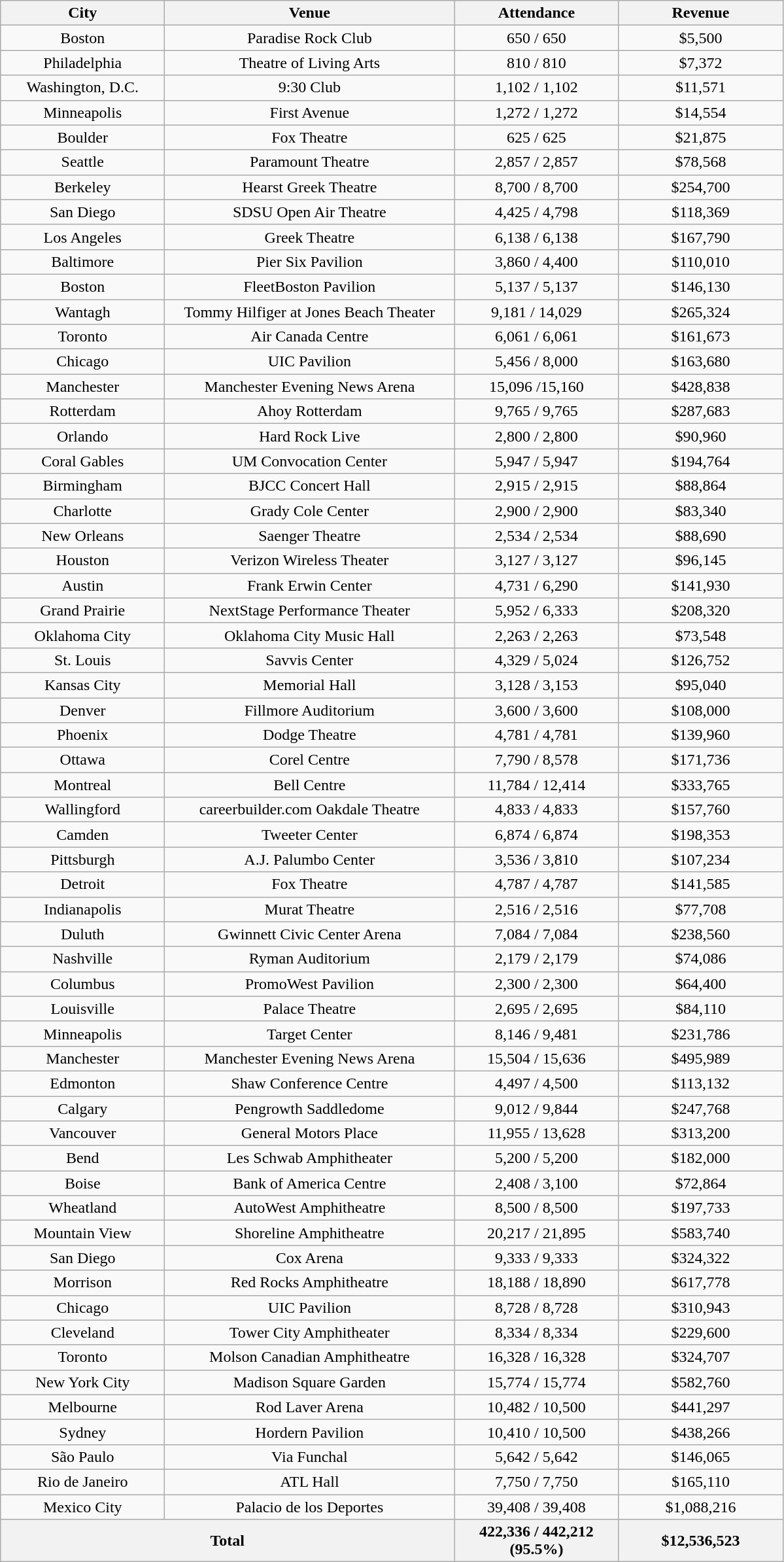<table class="wikitable sortable plainrowheaders" style="text-align:center;">
<tr>
<th scope="col" style="width:10em;">City</th>
<th scope="col" style="width:18em;">Venue</th>
<th scope="col" style="width:10em;">Attendance</th>
<th scope="col" style="width:10em;">Revenue</th>
</tr>
<tr>
<td>Boston</td>
<td>Paradise Rock Club</td>
<td>650 / 650</td>
<td>$5,500</td>
</tr>
<tr>
<td>Philadelphia</td>
<td>Theatre of Living Arts</td>
<td>810 / 810</td>
<td>$7,372</td>
</tr>
<tr>
<td>Washington, D.C.</td>
<td>9:30 Club</td>
<td>1,102 / 1,102</td>
<td>$11,571</td>
</tr>
<tr>
<td>Minneapolis</td>
<td>First Avenue</td>
<td>1,272 / 1,272</td>
<td>$14,554</td>
</tr>
<tr>
<td>Boulder</td>
<td>Fox Theatre</td>
<td>625 / 625</td>
<td>$21,875</td>
</tr>
<tr>
<td>Seattle</td>
<td>Paramount Theatre</td>
<td>2,857 / 2,857</td>
<td>$78,568</td>
</tr>
<tr>
<td>Berkeley</td>
<td>Hearst Greek Theatre</td>
<td>8,700 / 8,700</td>
<td>$254,700</td>
</tr>
<tr>
<td>San Diego</td>
<td>SDSU Open Air Theatre</td>
<td>4,425 / 4,798</td>
<td>$118,369</td>
</tr>
<tr>
<td>Los Angeles</td>
<td>Greek Theatre</td>
<td>6,138 / 6,138</td>
<td>$167,790</td>
</tr>
<tr>
<td>Baltimore</td>
<td>Pier Six Pavilion</td>
<td>3,860 / 4,400</td>
<td>$110,010</td>
</tr>
<tr>
<td>Boston</td>
<td>FleetBoston Pavilion</td>
<td>5,137 / 5,137</td>
<td>$146,130</td>
</tr>
<tr>
<td>Wantagh</td>
<td>Tommy Hilfiger at Jones Beach Theater</td>
<td>9,181 / 14,029</td>
<td>$265,324</td>
</tr>
<tr>
<td>Toronto</td>
<td>Air Canada Centre</td>
<td>6,061 / 6,061</td>
<td>$161,673</td>
</tr>
<tr>
<td>Chicago</td>
<td>UIC Pavilion</td>
<td>5,456 / 8,000</td>
<td>$163,680</td>
</tr>
<tr>
<td>Manchester</td>
<td>Manchester Evening News Arena</td>
<td>15,096 /15,160</td>
<td>$428,838</td>
</tr>
<tr>
<td>Rotterdam</td>
<td>Ahoy Rotterdam</td>
<td>9,765 / 9,765</td>
<td>$287,683</td>
</tr>
<tr>
<td>Orlando</td>
<td>Hard Rock Live</td>
<td>2,800 / 2,800</td>
<td>$90,960</td>
</tr>
<tr>
<td>Coral Gables</td>
<td>UM Convocation Center</td>
<td>5,947 / 5,947</td>
<td>$194,764</td>
</tr>
<tr>
<td>Birmingham</td>
<td>BJCC Concert Hall</td>
<td>2,915 / 2,915</td>
<td>$88,864</td>
</tr>
<tr>
<td>Charlotte</td>
<td>Grady Cole Center</td>
<td>2,900 / 2,900</td>
<td>$83,340</td>
</tr>
<tr>
<td>New Orleans</td>
<td>Saenger Theatre</td>
<td>2,534 / 2,534</td>
<td>$88,690</td>
</tr>
<tr>
<td>Houston</td>
<td>Verizon Wireless Theater</td>
<td>3,127 / 3,127</td>
<td>$96,145</td>
</tr>
<tr>
<td>Austin</td>
<td>Frank Erwin Center</td>
<td>4,731 / 6,290</td>
<td>$141,930</td>
</tr>
<tr>
<td>Grand Prairie</td>
<td>NextStage Performance Theater</td>
<td>5,952 / 6,333</td>
<td>$208,320</td>
</tr>
<tr>
<td>Oklahoma City</td>
<td>Oklahoma City Music Hall</td>
<td>2,263 / 2,263</td>
<td>$73,548</td>
</tr>
<tr>
<td>St. Louis</td>
<td>Savvis Center</td>
<td>4,329 / 5,024</td>
<td>$126,752</td>
</tr>
<tr>
<td>Kansas City</td>
<td>Memorial Hall</td>
<td>3,128 / 3,153</td>
<td>$95,040</td>
</tr>
<tr>
<td>Denver</td>
<td>Fillmore Auditorium</td>
<td>3,600 / 3,600</td>
<td>$108,000</td>
</tr>
<tr>
<td>Phoenix</td>
<td>Dodge Theatre</td>
<td>4,781 / 4,781</td>
<td>$139,960</td>
</tr>
<tr>
<td>Ottawa</td>
<td>Corel Centre</td>
<td>7,790 / 8,578</td>
<td>$171,736</td>
</tr>
<tr>
<td>Montreal</td>
<td>Bell Centre</td>
<td>11,784 / 12,414</td>
<td>$333,765</td>
</tr>
<tr>
<td>Wallingford</td>
<td>careerbuilder.com Oakdale Theatre</td>
<td>4,833 / 4,833</td>
<td>$157,760</td>
</tr>
<tr>
<td>Camden</td>
<td>Tweeter Center</td>
<td>6,874 / 6,874</td>
<td>$198,353</td>
</tr>
<tr>
<td>Pittsburgh</td>
<td>A.J. Palumbo Center</td>
<td>3,536 / 3,810</td>
<td>$107,234</td>
</tr>
<tr>
<td>Detroit</td>
<td>Fox Theatre</td>
<td>4,787 / 4,787</td>
<td>$141,585</td>
</tr>
<tr>
<td>Indianapolis</td>
<td>Murat Theatre</td>
<td>2,516 / 2,516</td>
<td>$77,708</td>
</tr>
<tr>
<td>Duluth</td>
<td>Gwinnett Civic Center Arena</td>
<td>7,084 / 7,084</td>
<td>$238,560</td>
</tr>
<tr>
<td>Nashville</td>
<td>Ryman Auditorium</td>
<td>2,179 / 2,179</td>
<td>$74,086</td>
</tr>
<tr>
<td>Columbus</td>
<td>PromoWest Pavilion</td>
<td>2,300 / 2,300</td>
<td>$64,400</td>
</tr>
<tr>
<td>Louisville</td>
<td>Palace Theatre</td>
<td>2,695 / 2,695</td>
<td>$84,110</td>
</tr>
<tr>
<td>Minneapolis</td>
<td>Target Center</td>
<td>8,146 / 9,481</td>
<td>$231,786</td>
</tr>
<tr>
<td>Manchester</td>
<td>Manchester Evening News Arena</td>
<td>15,504 / 15,636</td>
<td>$495,989</td>
</tr>
<tr>
<td>Edmonton</td>
<td>Shaw Conference Centre</td>
<td>4,497 / 4,500</td>
<td>$113,132</td>
</tr>
<tr>
<td>Calgary</td>
<td>Pengrowth Saddledome</td>
<td>9,012 / 9,844</td>
<td>$247,768</td>
</tr>
<tr>
<td>Vancouver</td>
<td>General Motors Place</td>
<td>11,955 / 13,628</td>
<td>$313,200</td>
</tr>
<tr>
<td>Bend</td>
<td>Les Schwab Amphitheater</td>
<td>5,200 / 5,200</td>
<td>$182,000</td>
</tr>
<tr>
<td>Boise</td>
<td>Bank of America Centre</td>
<td>2,408 / 3,100</td>
<td>$72,864</td>
</tr>
<tr>
<td>Wheatland</td>
<td>AutoWest Amphitheatre</td>
<td>8,500 / 8,500</td>
<td>$197,733</td>
</tr>
<tr>
<td>Mountain View</td>
<td>Shoreline Amphitheatre</td>
<td>20,217 / 21,895</td>
<td>$583,740</td>
</tr>
<tr>
<td>San Diego</td>
<td>Cox Arena</td>
<td>9,333 / 9,333</td>
<td>$324,322</td>
</tr>
<tr>
<td>Morrison</td>
<td>Red Rocks Amphitheatre</td>
<td>18,188 / 18,890</td>
<td>$617,778</td>
</tr>
<tr>
<td>Chicago</td>
<td>UIC Pavilion</td>
<td>8,728 / 8,728</td>
<td>$310,943</td>
</tr>
<tr>
<td>Cleveland</td>
<td>Tower City Amphitheater</td>
<td>8,334 / 8,334</td>
<td>$229,600</td>
</tr>
<tr>
<td>Toronto</td>
<td>Molson Canadian Amphitheatre</td>
<td>16,328 / 16,328</td>
<td>$324,707</td>
</tr>
<tr>
<td>New York City</td>
<td>Madison Square Garden</td>
<td>15,774 / 15,774</td>
<td>$582,760</td>
</tr>
<tr>
<td>Melbourne</td>
<td>Rod Laver Arena</td>
<td>10,482 / 10,500</td>
<td>$441,297</td>
</tr>
<tr>
<td>Sydney</td>
<td>Hordern Pavilion</td>
<td>10,410 / 10,500</td>
<td>$438,266</td>
</tr>
<tr>
<td>São Paulo</td>
<td>Via Funchal</td>
<td>5,642 / 5,642</td>
<td>$146,065</td>
</tr>
<tr>
<td>Rio de Janeiro</td>
<td>ATL Hall</td>
<td>7,750 / 7,750</td>
<td>$165,110</td>
</tr>
<tr>
<td>Mexico City</td>
<td>Palacio de los Deportes</td>
<td>39,408 / 39,408</td>
<td>$1,088,216</td>
</tr>
<tr>
<th colspan="2">Total</th>
<th>422,336 / 442,212 (95.5%)</th>
<th>$12,536,523</th>
</tr>
</table>
